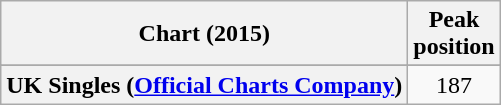<table class="wikitable sortable plainrowheaders" style="text-align:center">
<tr>
<th>Chart (2015)</th>
<th>Peak<br>position</th>
</tr>
<tr>
</tr>
<tr>
<th scope="row">UK Singles (<a href='#'>Official Charts Company</a>)</th>
<td>187</td>
</tr>
</table>
